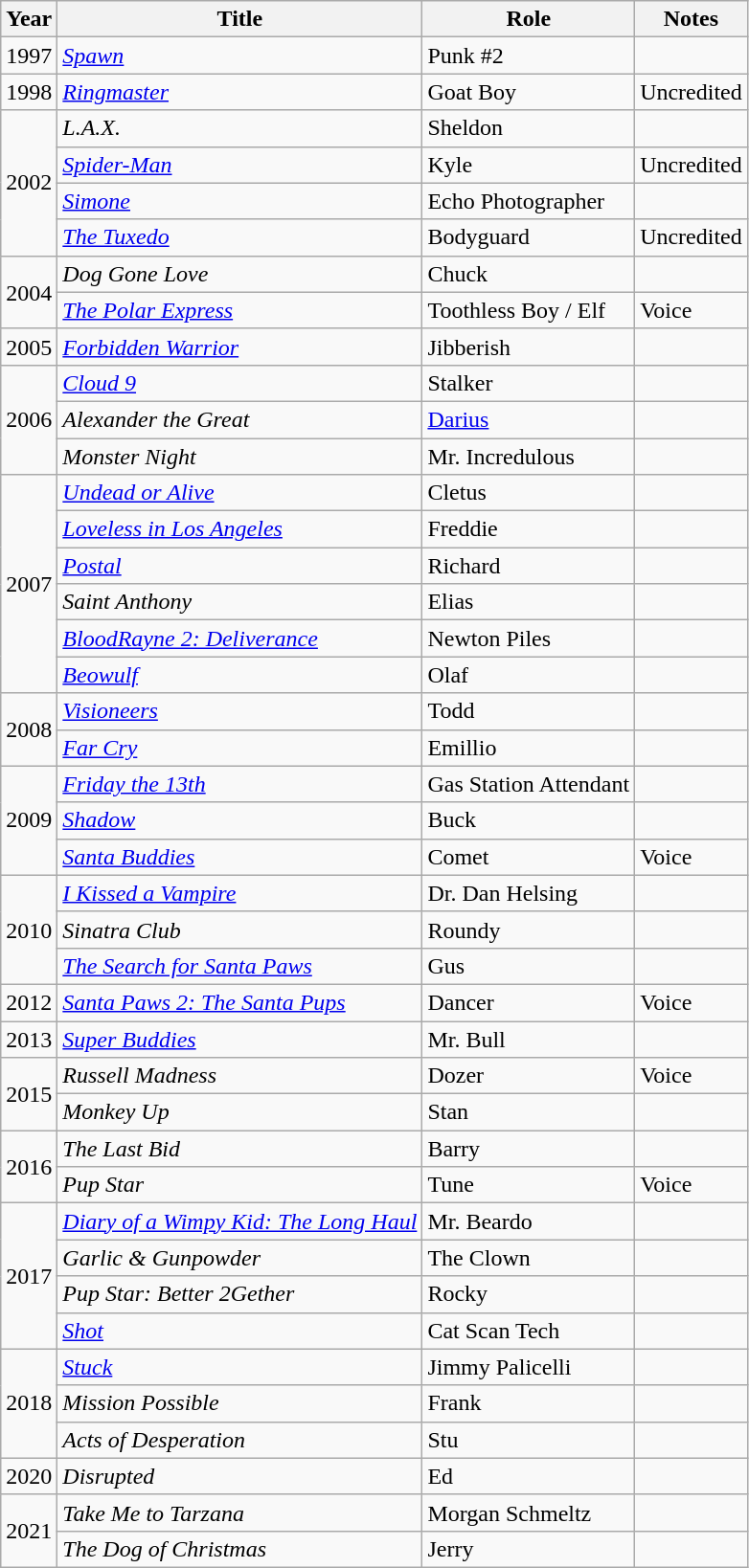<table class="wikitable sortable">
<tr>
<th>Year</th>
<th>Title</th>
<th>Role</th>
<th>Notes</th>
</tr>
<tr>
<td>1997</td>
<td><a href='#'><em>Spawn</em></a></td>
<td>Punk #2</td>
<td></td>
</tr>
<tr>
<td>1998</td>
<td><a href='#'><em>Ringmaster</em></a></td>
<td>Goat Boy</td>
<td>Uncredited</td>
</tr>
<tr>
<td rowspan=4>2002</td>
<td><em>L.A.X.</em></td>
<td>Sheldon</td>
<td></td>
</tr>
<tr>
<td><a href='#'><em>Spider-Man</em></a></td>
<td>Kyle</td>
<td>Uncredited</td>
</tr>
<tr>
<td><a href='#'><em>Simone</em></a></td>
<td>Echo Photographer</td>
<td></td>
</tr>
<tr>
<td><em><a href='#'>The Tuxedo</a></em></td>
<td>Bodyguard</td>
<td>Uncredited</td>
</tr>
<tr>
<td rowspan=2>2004</td>
<td><em>Dog Gone Love</em></td>
<td>Chuck</td>
<td></td>
</tr>
<tr>
<td><a href='#'><em>The Polar Express</em></a></td>
<td>Toothless Boy / Elf</td>
<td>Voice</td>
</tr>
<tr>
<td>2005</td>
<td><em><a href='#'>Forbidden Warrior</a></em></td>
<td>Jibberish</td>
<td></td>
</tr>
<tr>
<td rowspan=3>2006</td>
<td><a href='#'><em>Cloud 9</em></a></td>
<td>Stalker</td>
<td></td>
</tr>
<tr>
<td><em>Alexander the Great</em></td>
<td><a href='#'>Darius</a></td>
<td></td>
</tr>
<tr>
<td><em>Monster Night</em></td>
<td>Mr. Incredulous</td>
<td></td>
</tr>
<tr>
<td rowspan=6>2007</td>
<td><em><a href='#'>Undead or Alive</a></em></td>
<td>Cletus</td>
<td></td>
</tr>
<tr>
<td><em><a href='#'>Loveless in Los Angeles</a></em></td>
<td>Freddie</td>
<td></td>
</tr>
<tr>
<td><a href='#'><em>Postal</em></a></td>
<td>Richard</td>
<td></td>
</tr>
<tr>
<td><em>Saint Anthony</em></td>
<td>Elias</td>
<td></td>
</tr>
<tr>
<td><em><a href='#'>BloodRayne 2: Deliverance</a></em></td>
<td>Newton Piles</td>
<td></td>
</tr>
<tr>
<td><a href='#'><em>Beowulf</em></a></td>
<td>Olaf</td>
<td></td>
</tr>
<tr>
<td rowspan=2>2008</td>
<td><em><a href='#'>Visioneers</a></em></td>
<td>Todd</td>
<td></td>
</tr>
<tr>
<td><a href='#'><em>Far Cry</em></a></td>
<td>Emillio</td>
<td></td>
</tr>
<tr>
<td rowspan=3>2009</td>
<td><a href='#'><em>Friday the 13th</em></a></td>
<td>Gas Station Attendant</td>
<td></td>
</tr>
<tr>
<td><a href='#'><em>Shadow</em></a></td>
<td>Buck</td>
<td></td>
</tr>
<tr>
<td><em><a href='#'>Santa Buddies</a></em></td>
<td>Comet</td>
<td>Voice</td>
</tr>
<tr>
<td rowspan=3>2010</td>
<td><em><a href='#'>I Kissed a Vampire</a></em></td>
<td>Dr. Dan Helsing</td>
<td></td>
</tr>
<tr>
<td><em>Sinatra Club</em></td>
<td>Roundy</td>
<td></td>
</tr>
<tr>
<td><em><a href='#'>The Search for Santa Paws</a></em></td>
<td>Gus</td>
<td></td>
</tr>
<tr>
<td>2012</td>
<td><em><a href='#'>Santa Paws 2: The Santa Pups</a></em></td>
<td>Dancer</td>
<td>Voice</td>
</tr>
<tr>
<td>2013</td>
<td><a href='#'><em>Super Buddies</em></a></td>
<td>Mr. Bull</td>
<td></td>
</tr>
<tr>
<td rowspan=2>2015</td>
<td><em>Russell Madness</em></td>
<td>Dozer</td>
<td>Voice</td>
</tr>
<tr>
<td><em>Monkey Up</em></td>
<td>Stan</td>
<td></td>
</tr>
<tr>
<td rowspan=2>2016</td>
<td><em>The Last Bid</em></td>
<td>Barry</td>
<td></td>
</tr>
<tr>
<td><em>Pup Star</em></td>
<td>Tune</td>
<td>Voice</td>
</tr>
<tr>
<td rowspan=4>2017</td>
<td><a href='#'><em>Diary of a Wimpy Kid: The Long Haul</em></a></td>
<td>Mr. Beardo</td>
<td></td>
</tr>
<tr>
<td><em>Garlic & Gunpowder</em></td>
<td>The Clown</td>
<td></td>
</tr>
<tr>
<td><em>Pup Star: Better 2Gether</em></td>
<td>Rocky</td>
<td></td>
</tr>
<tr>
<td><a href='#'><em>Shot</em></a></td>
<td>Cat Scan Tech</td>
<td></td>
</tr>
<tr>
<td rowspan=3>2018</td>
<td><a href='#'><em>Stuck</em></a></td>
<td>Jimmy Palicelli</td>
<td></td>
</tr>
<tr>
<td><em>Mission Possible</em></td>
<td>Frank</td>
<td></td>
</tr>
<tr>
<td><em>Acts of Desperation</em></td>
<td>Stu</td>
<td></td>
</tr>
<tr>
<td>2020</td>
<td><em>Disrupted</em></td>
<td>Ed</td>
<td></td>
</tr>
<tr>
<td rowspan=2>2021</td>
<td><em>Take Me to Tarzana</em></td>
<td>Morgan Schmeltz</td>
<td></td>
</tr>
<tr>
<td><em>The Dog of Christmas</em></td>
<td>Jerry</td>
<td></td>
</tr>
</table>
